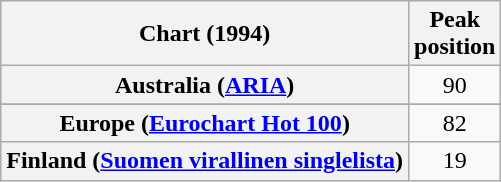<table class="wikitable sortable plainrowheaders" style="text-align:center;">
<tr>
<th>Chart (1994)</th>
<th>Peak<br>position</th>
</tr>
<tr>
<th scope="row">Australia (<a href='#'>ARIA</a>)</th>
<td>90</td>
</tr>
<tr>
</tr>
<tr>
</tr>
<tr>
</tr>
<tr>
<th scope="row">Europe (<a href='#'>Eurochart Hot 100</a>)</th>
<td style="text-align:center;">82</td>
</tr>
<tr>
<th scope="row">Finland (<a href='#'>Suomen virallinen singlelista</a>)</th>
<td align="center">19</td>
</tr>
</table>
